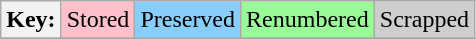<table class="wikitable">
<tr>
<th>Key:</th>
<td bgcolor="ffc0cb">Stored</td>
<td bgcolor=87cefa>Preserved</td>
<td bgcolor=98fb98>Renumbered</td>
<td bgcolor=cecece>Scrapped</td>
</tr>
<tr>
</tr>
</table>
